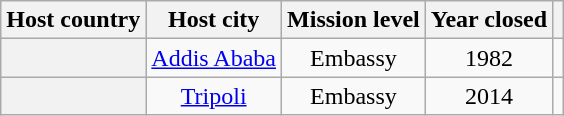<table class="wikitable plainrowheaders" style="text-align:center;">
<tr>
<th scope="col">Host country</th>
<th scope="col">Host city</th>
<th scope="col">Mission level</th>
<th scope="col">Year closed</th>
<th scope="col"></th>
</tr>
<tr>
<th scope="row"></th>
<td><a href='#'>Addis Ababa</a></td>
<td>Embassy</td>
<td>1982</td>
<td></td>
</tr>
<tr>
<th scope="row"></th>
<td><a href='#'>Tripoli</a></td>
<td>Embassy</td>
<td>2014</td>
<td></td>
</tr>
</table>
